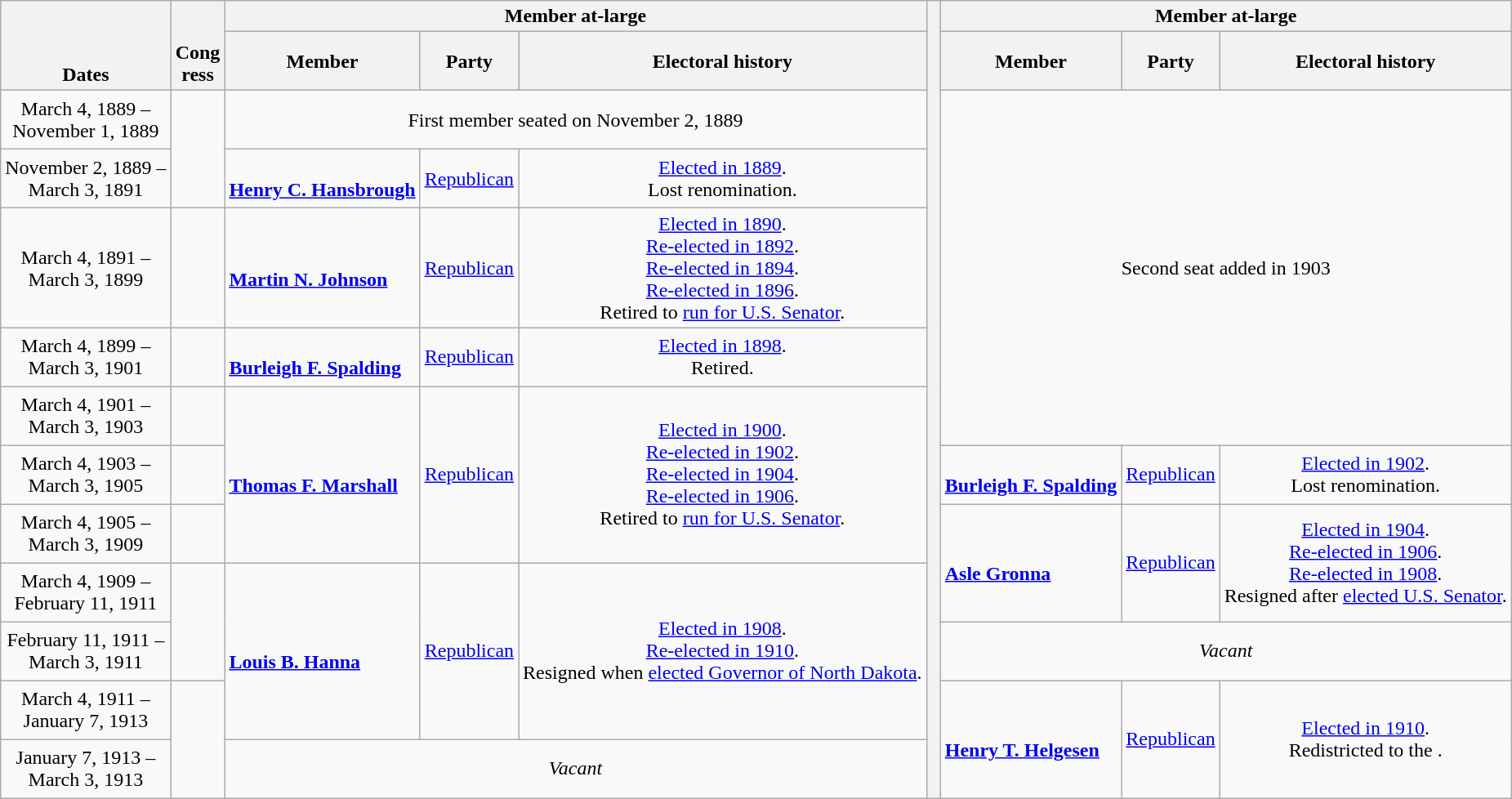<table class="wikitable" style=text-align:center>
<tr valign=bottom>
<th rowspan=2>Dates</th>
<th rowspan=2>Cong<br>ress</th>
<th colspan=3>Member at-large</th>
<th rowspan=99> </th>
<th colspan=3>Member at-large</th>
</tr>
<tr style="height:3em">
<th>Member</th>
<th>Party</th>
<th>Electoral history</th>
<th>Member</th>
<th>Party</th>
<th>Electoral history</th>
</tr>
<tr style="height:3em">
<td nowrap>March 4, 1889 –<br>November 1, 1889</td>
<td rowspan=2></td>
<td colspan=3>First member seated on November 2, 1889</td>
<td rowspan=5 colspan=3>Second seat added in 1903</td>
</tr>
<tr style="height:3em">
<td nowrap>November 2, 1889 –<br>March 3, 1891</td>
<td align=left><br><strong><a href='#'>Henry C. Hansbrough</a></strong><br></td>
<td><a href='#'>Republican</a></td>
<td><a href='#'>Elected in 1889</a>.<br>Lost renomination.</td>
</tr>
<tr style="height:3em">
<td nowrap>March 4, 1891 –<br>March 3, 1899</td>
<td></td>
<td align=left><br><strong><a href='#'>Martin N. Johnson</a></strong><br></td>
<td><a href='#'>Republican</a></td>
<td><a href='#'>Elected in 1890</a>.<br><a href='#'>Re-elected in 1892</a>.<br><a href='#'>Re-elected in 1894</a>.<br><a href='#'>Re-elected in 1896</a>.<br>Retired to <a href='#'>run for U.S. Senator</a>.</td>
</tr>
<tr style="height:3em">
<td nowrap>March 4, 1899 –<br>March 3, 1901</td>
<td></td>
<td align=left><br><strong><a href='#'>Burleigh F. Spalding</a></strong><br></td>
<td><a href='#'>Republican</a></td>
<td><a href='#'>Elected in 1898</a>.<br>Retired.</td>
</tr>
<tr style="height:3em">
<td nowrap>March 4, 1901 –<br>March 3, 1903</td>
<td></td>
<td rowspan=3 align=left><br><strong><a href='#'>Thomas F. Marshall</a></strong><br></td>
<td rowspan=3 ><a href='#'>Republican</a></td>
<td rowspan=3><a href='#'>Elected in 1900</a>.<br><a href='#'>Re-elected in 1902</a>.<br><a href='#'>Re-elected in 1904</a>.<br><a href='#'>Re-elected in 1906</a>.<br>Retired to <a href='#'>run for U.S. Senator</a>.</td>
</tr>
<tr style="height:3em">
<td nowrap>March 4, 1903 –<br>March 3, 1905</td>
<td></td>
<td align=left><br><strong><a href='#'>Burleigh F. Spalding</a></strong><br></td>
<td><a href='#'>Republican</a></td>
<td><a href='#'>Elected in 1902</a>.<br>Lost renomination.</td>
</tr>
<tr style="height:3em">
<td nowrap>March 4, 1905 –<br>March 3, 1909</td>
<td></td>
<td rowspan=2 align=left><br><strong><a href='#'>Asle Gronna</a></strong><br></td>
<td rowspan=2 ><a href='#'>Republican</a></td>
<td rowspan=2><a href='#'>Elected in 1904</a>.<br><a href='#'>Re-elected in 1906</a>.<br><a href='#'>Re-elected in 1908</a>.<br>Resigned after <a href='#'>elected U.S. Senator</a>.</td>
</tr>
<tr style="height:3em">
<td nowrap>March 4, 1909 –<br>February 11, 1911</td>
<td rowspan=2></td>
<td rowspan=3 align=left><br><strong><a href='#'>Louis B. Hanna</a></strong><br></td>
<td rowspan=3 ><a href='#'>Republican</a></td>
<td rowspan=3><a href='#'>Elected in 1908</a>.<br><a href='#'>Re-elected in 1910</a>.<br>Resigned when <a href='#'>elected Governor of North Dakota</a>.</td>
</tr>
<tr style="height:3em">
<td nowrap>February 11, 1911 –<br>March 3, 1911</td>
<td colspan=3><em>Vacant</em></td>
</tr>
<tr style="height:3em">
<td nowrap>March 4, 1911 –<br>January 7, 1913</td>
<td rowspan=2></td>
<td rowspan=2 align=left><br><strong><a href='#'>Henry T. Helgesen</a></strong><br></td>
<td rowspan=2 ><a href='#'>Republican</a></td>
<td rowspan=2><a href='#'>Elected in 1910</a>.<br>Redistricted to the .</td>
</tr>
<tr style="height:3em">
<td nowrap>January 7, 1913 –<br>March 3, 1913</td>
<td colspan=3><em>Vacant</em></td>
</tr>
</table>
